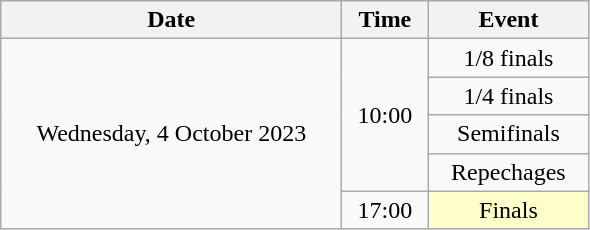<table class = "wikitable" style="text-align:center;">
<tr>
<th width=220>Date</th>
<th width=50>Time</th>
<th width=100>Event</th>
</tr>
<tr>
<td rowspan=5>Wednesday, 4 October 2023</td>
<td rowspan=4>10:00</td>
<td>1/8 finals</td>
</tr>
<tr>
<td>1/4 finals</td>
</tr>
<tr>
<td>Semifinals</td>
</tr>
<tr>
<td>Repechages</td>
</tr>
<tr>
<td>17:00</td>
<td bgcolor=ffffcc>Finals</td>
</tr>
</table>
